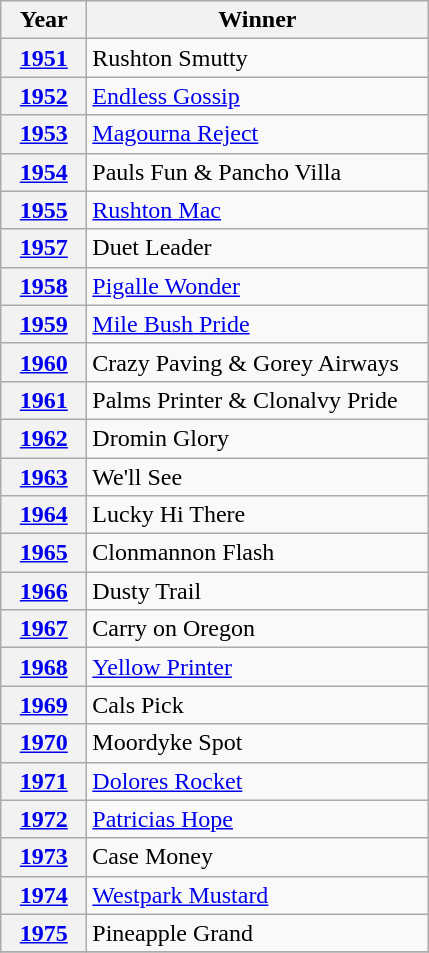<table class="wikitable">
<tr>
<th width=50>Year</th>
<th width=220>Winner</th>
</tr>
<tr>
<th><a href='#'>1951</a></th>
<td>Rushton Smutty </td>
</tr>
<tr>
<th><a href='#'>1952</a></th>
<td><a href='#'>Endless Gossip</a></td>
</tr>
<tr>
<th><a href='#'>1953</a></th>
<td><a href='#'>Magourna Reject</a></td>
</tr>
<tr>
<th><a href='#'>1954</a></th>
<td>Pauls Fun & Pancho Villa</td>
</tr>
<tr>
<th><a href='#'>1955</a></th>
<td><a href='#'>Rushton Mac</a></td>
</tr>
<tr>
<th><a href='#'>1957</a></th>
<td>Duet Leader</td>
</tr>
<tr>
<th><a href='#'>1958</a></th>
<td><a href='#'>Pigalle Wonder</a></td>
</tr>
<tr>
<th><a href='#'>1959</a></th>
<td><a href='#'>Mile Bush Pride</a></td>
</tr>
<tr>
<th><a href='#'>1960</a></th>
<td>Crazy Paving & Gorey Airways</td>
</tr>
<tr>
<th><a href='#'>1961</a></th>
<td>Palms Printer & Clonalvy Pride </td>
</tr>
<tr>
<th><a href='#'>1962</a></th>
<td>Dromin Glory </td>
</tr>
<tr>
<th><a href='#'>1963</a></th>
<td>We'll See</td>
</tr>
<tr>
<th><a href='#'>1964</a></th>
<td>Lucky Hi There </td>
</tr>
<tr>
<th><a href='#'>1965</a></th>
<td>Clonmannon Flash </td>
</tr>
<tr>
<th><a href='#'>1966</a></th>
<td>Dusty Trail </td>
</tr>
<tr>
<th><a href='#'>1967</a></th>
<td>Carry on Oregon</td>
</tr>
<tr>
<th><a href='#'>1968</a></th>
<td><a href='#'>Yellow Printer</a></td>
</tr>
<tr>
<th><a href='#'>1969</a></th>
<td>Cals Pick</td>
</tr>
<tr>
<th><a href='#'>1970</a></th>
<td>Moordyke Spot</td>
</tr>
<tr>
<th><a href='#'>1971</a></th>
<td><a href='#'>Dolores Rocket</a></td>
</tr>
<tr>
<th><a href='#'>1972</a></th>
<td><a href='#'>Patricias Hope</a></td>
</tr>
<tr>
<th><a href='#'>1973</a></th>
<td>Case Money</td>
</tr>
<tr>
<th><a href='#'>1974</a></th>
<td><a href='#'>Westpark Mustard</a></td>
</tr>
<tr>
<th><a href='#'>1975</a></th>
<td>Pineapple Grand</td>
</tr>
<tr>
</tr>
</table>
